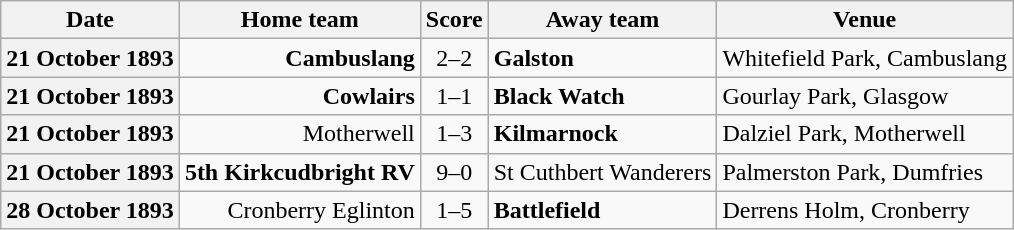<table class="wikitable football-result-list" style="max-width: 80em; text-align: center">
<tr>
<th scope="col">Date</th>
<th scope="col">Home team</th>
<th scope="col">Score</th>
<th scope="col">Away team</th>
<th scope="col">Venue</th>
</tr>
<tr>
<th scope="row">21 October 1893</th>
<td align=right><strong>Cambuslang</strong></td>
<td>2–2</td>
<td align=left><strong>Galston</strong></td>
<td align=left>Whitefield Park, Cambuslang</td>
</tr>
<tr>
<th scope="row">21 October 1893</th>
<td align=right><strong>Cowlairs</strong></td>
<td>1–1</td>
<td align=left><strong>Black Watch</strong></td>
<td align=left>Gourlay Park, Glasgow</td>
</tr>
<tr>
<th scope="row">21 October 1893</th>
<td align=right>Motherwell</td>
<td>1–3</td>
<td align=left><strong>Kilmarnock</strong></td>
<td align=left>Dalziel Park, Motherwell</td>
</tr>
<tr>
<th scope="row">21 October 1893</th>
<td align=right><strong>5th Kirkcudbright RV</strong></td>
<td>9–0</td>
<td align=left>St Cuthbert Wanderers</td>
<td align=left>Palmerston Park, Dumfries</td>
</tr>
<tr>
<th scope="row">28 October 1893</th>
<td align=right>Cronberry Eglinton</td>
<td>1–5</td>
<td align=left><strong>Battlefield</strong></td>
<td align=left>Derrens Holm, Cronberry</td>
</tr>
</table>
